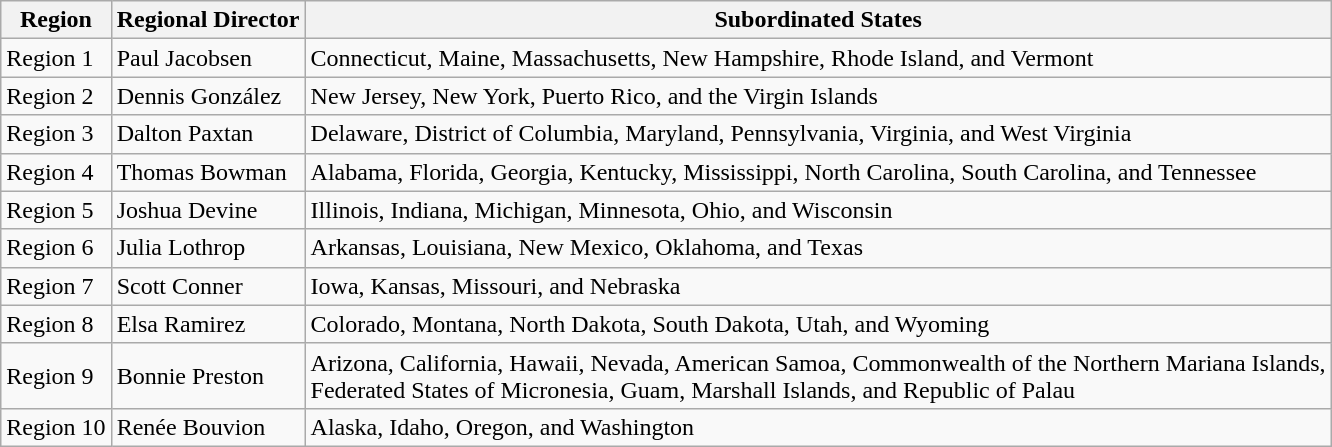<table class="wikitable">
<tr>
<th>Region</th>
<th>Regional Director</th>
<th>Subordinated States</th>
</tr>
<tr>
<td>Region 1</td>
<td>Paul Jacobsen</td>
<td>Connecticut, Maine, Massachusetts, New Hampshire, Rhode Island, and Vermont</td>
</tr>
<tr>
<td>Region 2</td>
<td>Dennis González</td>
<td>New Jersey, New York, Puerto Rico, and the Virgin Islands</td>
</tr>
<tr>
<td>Region 3</td>
<td>Dalton Paxtan</td>
<td>Delaware, District of Columbia, Maryland, Pennsylvania, Virginia, and West Virginia</td>
</tr>
<tr>
<td>Region 4</td>
<td>Thomas Bowman</td>
<td>Alabama, Florida, Georgia, Kentucky, Mississippi, North Carolina, South Carolina, and Tennessee</td>
</tr>
<tr>
<td>Region 5</td>
<td>Joshua Devine</td>
<td>Illinois, Indiana, Michigan, Minnesota, Ohio, and Wisconsin</td>
</tr>
<tr>
<td>Region 6</td>
<td>Julia Lothrop</td>
<td>Arkansas, Louisiana, New Mexico, Oklahoma, and Texas</td>
</tr>
<tr>
<td>Region 7</td>
<td>Scott Conner</td>
<td>Iowa, Kansas, Missouri, and Nebraska</td>
</tr>
<tr>
<td>Region 8</td>
<td>Elsa Ramirez</td>
<td>Colorado, Montana, North Dakota, South Dakota, Utah, and Wyoming</td>
</tr>
<tr>
<td>Region 9</td>
<td>Bonnie Preston</td>
<td>Arizona, California, Hawaii, Nevada, American Samoa, Commonwealth of the Northern Mariana Islands,<br>Federated States of Micronesia, Guam, Marshall Islands, and Republic of Palau</td>
</tr>
<tr>
<td>Region 10</td>
<td>Renée Bouvion</td>
<td>Alaska, Idaho, Oregon, and Washington</td>
</tr>
</table>
